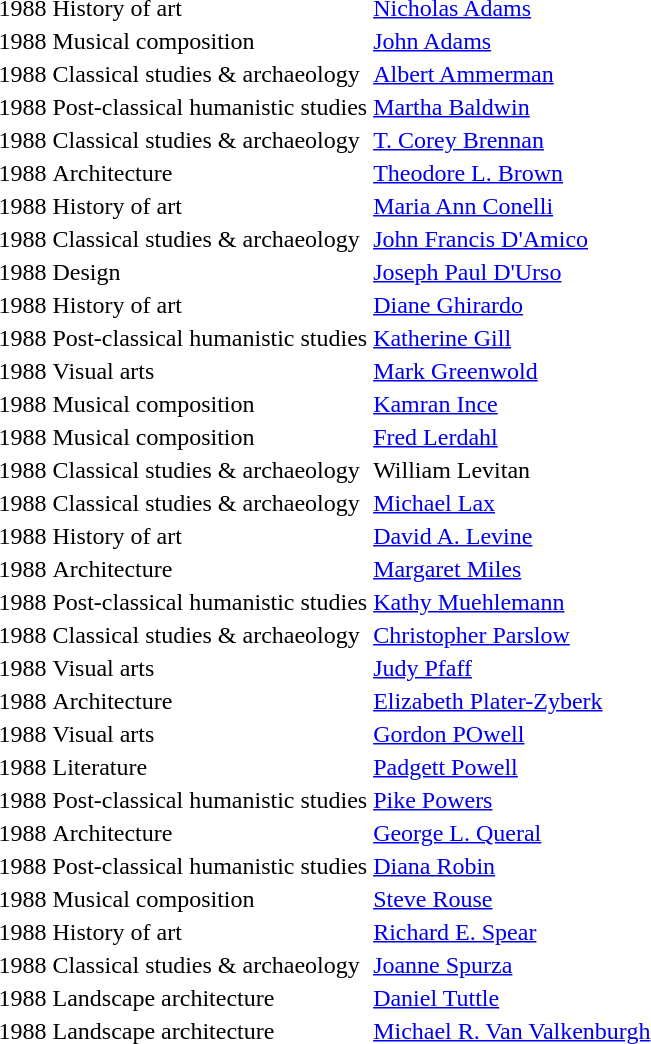<table>
<tr>
<td>1988</td>
<td>History of art</td>
<td><a href='#'>Nicholas Adams</a></td>
</tr>
<tr>
<td>1988</td>
<td>Musical composition</td>
<td><a href='#'>John Adams</a></td>
</tr>
<tr>
<td>1988</td>
<td>Classical studies & archaeology</td>
<td><a href='#'>Albert Ammerman</a></td>
</tr>
<tr>
<td>1988</td>
<td>Post-classical humanistic studies</td>
<td><a href='#'>Martha Baldwin</a></td>
</tr>
<tr>
<td>1988</td>
<td>Classical studies & archaeology</td>
<td><a href='#'>T. Corey Brennan</a></td>
</tr>
<tr>
<td>1988</td>
<td>Architecture</td>
<td><a href='#'>Theodore L. Brown</a></td>
</tr>
<tr>
<td>1988</td>
<td>History of art</td>
<td><a href='#'>Maria Ann Conelli</a></td>
</tr>
<tr>
<td>1988</td>
<td>Classical studies & archaeology</td>
<td><a href='#'>John Francis D'Amico</a></td>
</tr>
<tr>
<td>1988</td>
<td>Design</td>
<td><a href='#'>Joseph Paul D'Urso</a></td>
</tr>
<tr>
<td>1988</td>
<td>History of art</td>
<td><a href='#'>Diane Ghirardo</a></td>
</tr>
<tr>
<td>1988</td>
<td>Post-classical humanistic studies</td>
<td><a href='#'>Katherine Gill</a></td>
</tr>
<tr>
<td>1988</td>
<td>Visual arts</td>
<td><a href='#'>Mark Greenwold</a></td>
</tr>
<tr>
<td>1988</td>
<td>Musical composition</td>
<td><a href='#'>Kamran Ince</a></td>
</tr>
<tr>
<td>1988</td>
<td>Musical composition</td>
<td><a href='#'>Fred Lerdahl</a></td>
</tr>
<tr>
<td>1988</td>
<td>Classical studies & archaeology</td>
<td>William Levitan</td>
</tr>
<tr>
<td>1988</td>
<td>Classical studies & archaeology</td>
<td><a href='#'>Michael Lax</a></td>
</tr>
<tr>
<td>1988</td>
<td>History of art</td>
<td><a href='#'>David A. Levine</a></td>
</tr>
<tr>
<td>1988</td>
<td>Architecture</td>
<td><a href='#'>Margaret Miles</a></td>
</tr>
<tr>
<td>1988</td>
<td>Post-classical humanistic studies</td>
<td><a href='#'>Kathy Muehlemann</a></td>
</tr>
<tr>
<td>1988</td>
<td>Classical studies & archaeology</td>
<td><a href='#'>Christopher Parslow</a></td>
</tr>
<tr>
<td>1988</td>
<td>Visual arts</td>
<td><a href='#'>Judy Pfaff</a></td>
</tr>
<tr>
<td>1988</td>
<td>Architecture</td>
<td><a href='#'>Elizabeth Plater-Zyberk</a></td>
</tr>
<tr>
<td>1988</td>
<td>Visual arts</td>
<td><a href='#'>Gordon POwell</a></td>
</tr>
<tr>
<td>1988</td>
<td>Literature</td>
<td><a href='#'>Padgett Powell</a></td>
</tr>
<tr>
<td>1988</td>
<td>Post-classical humanistic studies</td>
<td><a href='#'>Pike Powers</a></td>
</tr>
<tr>
<td>1988</td>
<td>Architecture</td>
<td><a href='#'>George L. Queral</a></td>
</tr>
<tr>
<td>1988</td>
<td>Post-classical humanistic studies</td>
<td><a href='#'>Diana Robin</a></td>
</tr>
<tr>
<td>1988</td>
<td>Musical composition</td>
<td><a href='#'>Steve Rouse</a></td>
</tr>
<tr>
<td>1988</td>
<td>History of art</td>
<td><a href='#'>Richard E. Spear</a></td>
</tr>
<tr>
<td>1988</td>
<td>Classical studies & archaeology</td>
<td><a href='#'>Joanne Spurza</a></td>
</tr>
<tr>
<td>1988</td>
<td>Landscape architecture</td>
<td><a href='#'>Daniel Tuttle</a></td>
</tr>
<tr>
<td>1988</td>
<td>Landscape architecture</td>
<td><a href='#'>Michael R. Van Valkenburgh</a></td>
</tr>
</table>
